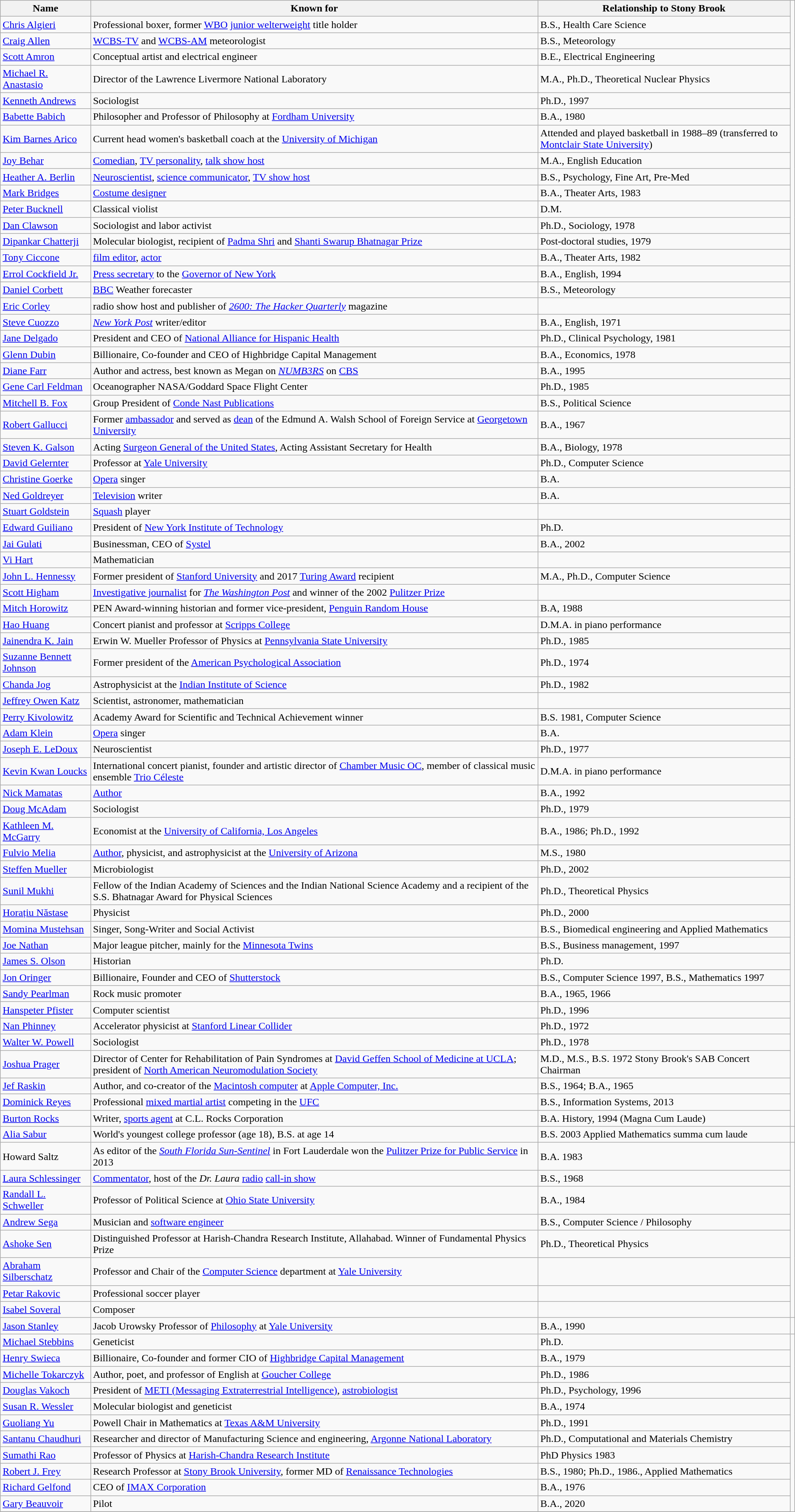<table class="wikitable">
<tr>
<th>Name</th>
<th>Known for</th>
<th>Relationship to Stony Brook</th>
</tr>
<tr>
<td><a href='#'>Chris Algieri</a></td>
<td>Professional boxer, former <a href='#'>WBO</a> <a href='#'>junior welterweight</a> title holder</td>
<td>B.S., Health Care Science</td>
</tr>
<tr>
<td><a href='#'>Craig Allen</a></td>
<td><a href='#'>WCBS-TV</a> and <a href='#'>WCBS-AM</a> meteorologist</td>
<td>B.S., Meteorology</td>
</tr>
<tr>
<td><a href='#'>Scott Amron</a></td>
<td>Conceptual artist and electrical engineer</td>
<td>B.E., Electrical Engineering</td>
</tr>
<tr>
<td><a href='#'>Michael R. Anastasio</a></td>
<td>Director of the Lawrence Livermore National Laboratory</td>
<td>M.A., Ph.D., Theoretical Nuclear Physics</td>
</tr>
<tr>
<td><a href='#'>Kenneth Andrews</a></td>
<td>Sociologist</td>
<td>Ph.D., 1997</td>
</tr>
<tr>
<td><a href='#'>Babette Babich</a></td>
<td>Philosopher and Professor of Philosophy at <a href='#'>Fordham University</a></td>
<td>B.A., 1980</td>
</tr>
<tr>
<td><a href='#'>Kim Barnes Arico</a></td>
<td>Current head women's basketball coach at the <a href='#'>University of Michigan</a></td>
<td>Attended and played basketball in 1988–89 (transferred to <a href='#'>Montclair State University</a>)</td>
</tr>
<tr>
<td><a href='#'>Joy Behar</a></td>
<td><a href='#'>Comedian</a>, <a href='#'>TV personality</a>, <a href='#'>talk show host</a></td>
<td>M.A., English Education</td>
</tr>
<tr>
<td><a href='#'>Heather A. Berlin</a></td>
<td><a href='#'>Neuroscientist</a>, <a href='#'>science communicator</a>, <a href='#'>TV show host</a></td>
<td>B.S., Psychology, Fine Art, Pre-Med</td>
</tr>
<tr>
<td><a href='#'>Mark Bridges</a></td>
<td><a href='#'>Costume designer</a></td>
<td>B.A., Theater Arts, 1983</td>
</tr>
<tr>
<td><a href='#'>Peter Bucknell</a></td>
<td>Classical violist</td>
<td>D.M.</td>
</tr>
<tr>
<td><a href='#'>Dan Clawson</a></td>
<td>Sociologist and labor activist</td>
<td>Ph.D., Sociology, 1978</td>
</tr>
<tr>
<td><a href='#'>Dipankar Chatterji</a></td>
<td>Molecular biologist, recipient of <a href='#'>Padma Shri</a> and <a href='#'>Shanti Swarup Bhatnagar Prize</a></td>
<td>Post-doctoral studies, 1979</td>
</tr>
<tr>
<td><a href='#'>Tony Ciccone</a></td>
<td><a href='#'>film editor</a>, <a href='#'>actor</a></td>
<td>B.A., Theater Arts, 1982</td>
</tr>
<tr>
<td><a href='#'>Errol Cockfield Jr.</a></td>
<td><a href='#'>Press secretary</a> to the <a href='#'>Governor of New York</a></td>
<td>B.A., English, 1994</td>
</tr>
<tr>
<td><a href='#'>Daniel Corbett</a></td>
<td><a href='#'>BBC</a> Weather forecaster</td>
<td>B.S., Meteorology</td>
</tr>
<tr>
<td><a href='#'>Eric Corley</a></td>
<td>radio show host and publisher of <em><a href='#'>2600: The Hacker Quarterly</a></em> magazine</td>
<td></td>
</tr>
<tr>
<td><a href='#'>Steve Cuozzo</a></td>
<td><em><a href='#'>New York Post</a></em> writer/editor</td>
<td>B.A., English, 1971</td>
</tr>
<tr>
<td><a href='#'>Jane Delgado</a></td>
<td>President and CEO of <a href='#'>National Alliance for Hispanic Health</a></td>
<td>Ph.D., Clinical Psychology, 1981</td>
</tr>
<tr>
<td><a href='#'>Glenn Dubin</a></td>
<td>Billionaire, Co-founder and CEO of Highbridge Capital Management</td>
<td>B.A., Economics, 1978</td>
</tr>
<tr>
<td><a href='#'>Diane Farr</a></td>
<td>Author and actress, best known as Megan on <em><a href='#'>NUMB3RS</a></em> on <a href='#'>CBS</a></td>
<td>B.A., 1995</td>
</tr>
<tr>
<td><a href='#'>Gene Carl Feldman</a></td>
<td>Oceanographer NASA/Goddard Space Flight Center</td>
<td>Ph.D., 1985</td>
</tr>
<tr>
<td><a href='#'>Mitchell B. Fox</a></td>
<td>Group President of <a href='#'>Conde Nast Publications</a></td>
<td>B.S., Political Science</td>
</tr>
<tr>
<td><a href='#'>Robert Gallucci</a></td>
<td>Former <a href='#'>ambassador</a> and served as <a href='#'>dean</a> of the Edmund A. Walsh School of Foreign Service at <a href='#'>Georgetown University</a></td>
<td>B.A., 1967</td>
</tr>
<tr>
<td><a href='#'>Steven K. Galson</a></td>
<td>Acting <a href='#'>Surgeon General of the United States</a>, Acting Assistant Secretary for Health </td>
<td>B.A., Biology, 1978 </td>
</tr>
<tr>
<td><a href='#'>David Gelernter</a></td>
<td>Professor at <a href='#'>Yale University</a></td>
<td>Ph.D., Computer Science</td>
</tr>
<tr>
<td><a href='#'>Christine Goerke</a></td>
<td><a href='#'>Opera</a> singer</td>
<td>B.A.</td>
</tr>
<tr>
<td><a href='#'>Ned Goldreyer</a></td>
<td><a href='#'>Television</a> writer</td>
<td>B.A.</td>
</tr>
<tr>
<td><a href='#'>Stuart Goldstein</a></td>
<td><a href='#'>Squash</a> player</td>
<td></td>
</tr>
<tr>
<td><a href='#'>Edward Guiliano</a></td>
<td>President of <a href='#'>New York Institute of Technology</a></td>
<td>Ph.D.</td>
</tr>
<tr>
<td><a href='#'>Jai Gulati</a></td>
<td>Businessman, CEO of <a href='#'>Systel</a></td>
<td>B.A., 2002</td>
</tr>
<tr>
<td><a href='#'>Vi Hart</a></td>
<td>Mathematician</td>
<td></td>
</tr>
<tr>
<td><a href='#'>John L. Hennessy</a></td>
<td>Former president of <a href='#'>Stanford University</a> and 2017 <a href='#'>Turing Award</a> recipient</td>
<td>M.A., Ph.D., Computer Science</td>
</tr>
<tr>
<td><a href='#'>Scott Higham</a></td>
<td><a href='#'>Investigative journalist</a> for <em><a href='#'>The Washington Post</a></em> and winner of the 2002 <a href='#'>Pulitzer Prize</a></td>
<td></td>
</tr>
<tr>
<td><a href='#'>Mitch Horowitz</a></td>
<td>PEN Award-winning historian and former vice-president, <a href='#'>Penguin Random House</a></td>
<td>B.A, 1988</td>
</tr>
<tr>
<td><a href='#'>Hao Huang</a></td>
<td>Concert pianist and professor at <a href='#'>Scripps College</a></td>
<td>D.M.A. in piano performance</td>
</tr>
<tr>
<td><a href='#'>Jainendra K. Jain</a></td>
<td>Erwin W. Mueller Professor of Physics at <a href='#'>Pennsylvania State University</a></td>
<td>Ph.D., 1985</td>
</tr>
<tr>
<td><a href='#'>Suzanne Bennett Johnson</a></td>
<td>Former president of the <a href='#'>American Psychological Association</a></td>
<td>Ph.D., 1974</td>
</tr>
<tr>
<td><a href='#'>Chanda Jog</a></td>
<td>Astrophysicist at the <a href='#'>Indian Institute of Science</a></td>
<td>Ph.D., 1982</td>
</tr>
<tr>
<td><a href='#'>Jeffrey Owen Katz</a></td>
<td>Scientist, astronomer, mathematician</td>
<td></td>
</tr>
<tr>
<td><a href='#'>Perry Kivolowitz</a></td>
<td>Academy Award for Scientific and Technical Achievement winner</td>
<td>B.S. 1981, Computer Science</td>
</tr>
<tr>
<td><a href='#'>Adam Klein</a></td>
<td><a href='#'>Opera</a> singer</td>
<td>B.A.</td>
</tr>
<tr>
<td><a href='#'>Joseph E. LeDoux</a></td>
<td>Neuroscientist</td>
<td>Ph.D., 1977</td>
</tr>
<tr>
<td><a href='#'>Kevin Kwan Loucks</a></td>
<td>International concert pianist, founder and artistic director of <a href='#'>Chamber Music OC</a>, member of classical music ensemble <a href='#'>Trio Céleste</a></td>
<td>D.M.A. in piano performance</td>
</tr>
<tr>
<td><a href='#'>Nick Mamatas</a></td>
<td><a href='#'>Author</a></td>
<td>B.A., 1992</td>
</tr>
<tr>
<td><a href='#'>Doug McAdam</a></td>
<td>Sociologist</td>
<td>Ph.D., 1979</td>
</tr>
<tr>
<td><a href='#'>Kathleen M. McGarry</a></td>
<td>Economist at the <a href='#'>University of California, Los Angeles</a></td>
<td>B.A., 1986;  Ph.D., 1992</td>
</tr>
<tr>
<td><a href='#'>Fulvio Melia</a></td>
<td><a href='#'>Author</a>, physicist, and astrophysicist at the <a href='#'>University of Arizona</a></td>
<td>M.S., 1980</td>
</tr>
<tr>
<td><a href='#'>Steffen Mueller</a></td>
<td>Microbiologist</td>
<td>Ph.D., 2002</td>
</tr>
<tr>
<td><a href='#'>Sunil Mukhi</a></td>
<td>Fellow of the Indian Academy of Sciences and the Indian National Science Academy and a recipient of the S.S. Bhatnagar Award for Physical Sciences</td>
<td>Ph.D., Theoretical Physics</td>
</tr>
<tr>
<td><a href='#'>Horațiu Năstase</a></td>
<td>Physicist</td>
<td>Ph.D., 2000</td>
</tr>
<tr>
<td><a href='#'>Momina Mustehsan</a></td>
<td>Singer, Song-Writer and Social Activist</td>
<td>B.S., Biomedical engineering and Applied Mathematics</td>
</tr>
<tr>
<td><a href='#'>Joe Nathan</a></td>
<td>Major league pitcher, mainly for the <a href='#'>Minnesota Twins</a></td>
<td>B.S., Business management, 1997</td>
</tr>
<tr>
<td><a href='#'>James S. Olson</a></td>
<td>Historian</td>
<td>Ph.D.</td>
</tr>
<tr>
<td><a href='#'>Jon Oringer</a></td>
<td>Billionaire, Founder and CEO of <a href='#'>Shutterstock</a></td>
<td>B.S., Computer Science 1997, B.S., Mathematics 1997</td>
</tr>
<tr>
<td><a href='#'>Sandy Pearlman</a></td>
<td>Rock music promoter</td>
<td>B.A., 1965, 1966</td>
</tr>
<tr>
<td><a href='#'>Hanspeter Pfister</a></td>
<td>Computer scientist</td>
<td>Ph.D., 1996</td>
</tr>
<tr>
<td><a href='#'>Nan Phinney</a></td>
<td>Accelerator physicist at  <a href='#'>Stanford Linear Collider</a></td>
<td>Ph.D., 1972</td>
</tr>
<tr>
<td><a href='#'>Walter W. Powell</a></td>
<td>Sociologist</td>
<td>Ph.D., 1978</td>
</tr>
<tr>
<td><a href='#'>Joshua Prager</a></td>
<td>Director of Center for Rehabilitation of Pain Syndromes at <a href='#'>David Geffen School of Medicine at UCLA</a>; president of <a href='#'>North American Neuromodulation Society</a></td>
<td>M.D., M.S., B.S. 1972 Stony Brook's SAB Concert Chairman</td>
</tr>
<tr>
<td><a href='#'>Jef Raskin</a></td>
<td>Author, and co-creator of the <a href='#'>Macintosh computer</a> at <a href='#'>Apple Computer, Inc.</a></td>
<td>B.S., 1964; B.A., 1965</td>
</tr>
<tr>
<td><a href='#'>Dominick Reyes</a></td>
<td>Professional <a href='#'>mixed martial artist</a> competing in the <a href='#'>UFC</a></td>
<td>B.S., Information Systems, 2013</td>
</tr>
<tr>
<td><a href='#'>Burton Rocks</a></td>
<td>Writer, <a href='#'>sports agent</a> at C.L. Rocks Corporation</td>
<td>B.A. History, 1994 (Magna Cum Laude)</td>
</tr>
<tr>
<td><a href='#'>Alia Sabur</a></td>
<td>World's youngest college professor (age 18), B.S. at age 14</td>
<td>B.S. 2003 Applied Mathematics summa cum laude</td>
<td></td>
</tr>
<tr>
<td>Howard Saltz</td>
<td>As editor of the <a href='#'><em>South Florida Sun-Sentinel</em></a> in Fort Lauderdale won the <a href='#'>Pulitzer Prize for Public Service</a> in 2013</td>
<td>B.A. 1983</td>
</tr>
<tr>
<td><a href='#'>Laura Schlessinger</a></td>
<td><a href='#'>Commentator</a>, host of the <em>Dr. Laura</em> <a href='#'>radio</a> <a href='#'>call-in show</a></td>
<td>B.S., 1968</td>
</tr>
<tr>
<td><a href='#'>Randall L. Schweller</a></td>
<td>Professor of Political Science at <a href='#'>Ohio State University</a></td>
<td>B.A., 1984</td>
</tr>
<tr>
<td><a href='#'>Andrew Sega</a></td>
<td>Musician and <a href='#'>software engineer</a></td>
<td>B.S., Computer Science / Philosophy</td>
</tr>
<tr>
<td><a href='#'>Ashoke Sen</a></td>
<td>Distinguished Professor at Harish-Chandra Research Institute, Allahabad. Winner of Fundamental Physics Prize</td>
<td>Ph.D., Theoretical Physics</td>
</tr>
<tr>
<td><a href='#'>Abraham Silberschatz</a></td>
<td>Professor and Chair of the <a href='#'>Computer Science</a> department at <a href='#'>Yale University</a></td>
<td></td>
</tr>
<tr>
<td><a href='#'>Petar Rakovic</a></td>
<td>Professional soccer player</td>
<td></td>
</tr>
<tr>
<td><a href='#'>Isabel Soveral</a></td>
<td>Composer</td>
<td></td>
</tr>
<tr>
<td><a href='#'>Jason Stanley</a></td>
<td>Jacob Urowsky Professor of <a href='#'>Philosophy</a> at <a href='#'>Yale University</a></td>
<td>B.A., 1990</td>
<td></td>
</tr>
<tr>
<td><a href='#'>Michael Stebbins</a></td>
<td>Geneticist</td>
<td>Ph.D.</td>
</tr>
<tr>
<td><a href='#'>Henry Swieca</a></td>
<td>Billionaire, Co-founder and former CIO of <a href='#'>Highbridge Capital Management</a></td>
<td>B.A., 1979</td>
</tr>
<tr>
<td><a href='#'>Michelle Tokarczyk</a></td>
<td>Author, poet, and professor of English at <a href='#'>Goucher College</a></td>
<td>Ph.D., 1986</td>
</tr>
<tr>
<td><a href='#'>Douglas Vakoch</a></td>
<td>President of <a href='#'>METI (Messaging Extraterrestrial Intelligence)</a>, <a href='#'>astrobiologist</a></td>
<td>Ph.D., Psychology, 1996</td>
</tr>
<tr>
<td><a href='#'>Susan R. Wessler</a></td>
<td>Molecular biologist and geneticist</td>
<td>B.A., 1974</td>
</tr>
<tr>
<td><a href='#'>Guoliang Yu</a></td>
<td>Powell Chair in Mathematics at <a href='#'>Texas A&M University</a></td>
<td>Ph.D., 1991</td>
</tr>
<tr>
<td><a href='#'>Santanu Chaudhuri</a></td>
<td>Researcher and director of Manufacturing Science and engineering, <a href='#'>Argonne National Laboratory</a></td>
<td>Ph.D., Computational and Materials Chemistry</td>
</tr>
<tr>
<td><a href='#'>Sumathi Rao</a></td>
<td>Professor of Physics at <a href='#'>Harish-Chandra Research Institute</a></td>
<td>PhD Physics 1983</td>
</tr>
<tr>
<td><a href='#'>Robert J. Frey</a></td>
<td>Research Professor at <a href='#'>Stony Brook University</a>, former MD of <a href='#'>Renaissance Technologies</a></td>
<td>B.S., 1980; Ph.D., 1986., Applied Mathematics</td>
</tr>
<tr>
<td><a href='#'>Richard Gelfond</a></td>
<td>CEO of <a href='#'>IMAX Corporation</a></td>
<td>B.A., 1976</td>
</tr>
<tr>
<td><a href='#'>Gary Beauvoir</a></td>
<td>Pilot</td>
<td>B.A., 2020</td>
</tr>
<tr>
</tr>
</table>
